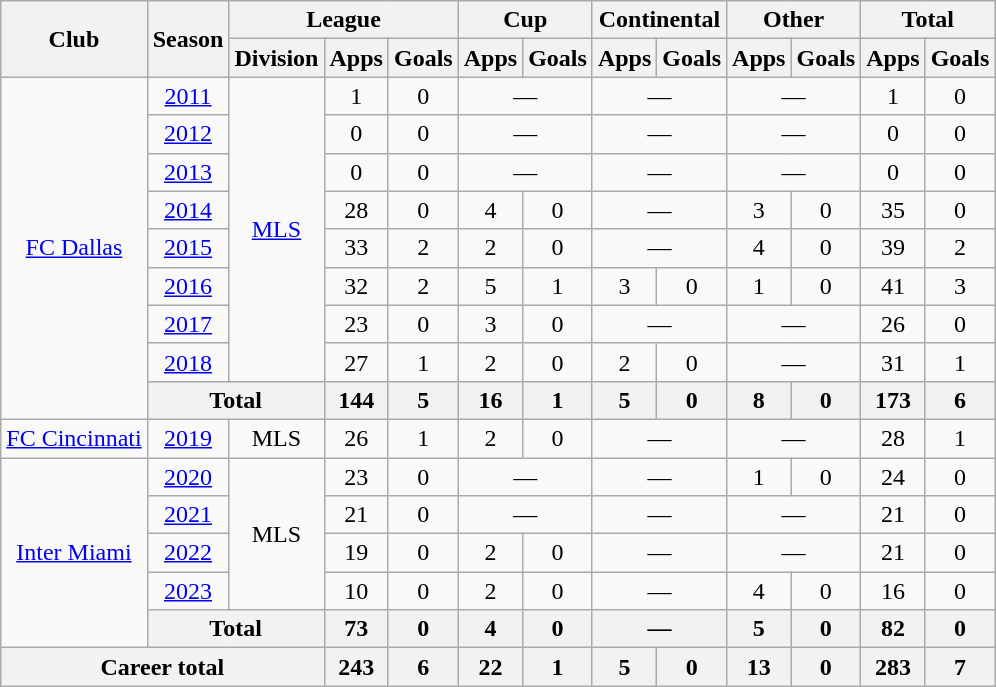<table class="wikitable" style="text-align:center">
<tr>
<th rowspan="2">Club</th>
<th rowspan="2">Season</th>
<th colspan="3">League</th>
<th colspan="2">Cup</th>
<th colspan="2">Continental</th>
<th colspan="2">Other</th>
<th colspan="2">Total</th>
</tr>
<tr>
<th>Division</th>
<th>Apps</th>
<th>Goals</th>
<th>Apps</th>
<th>Goals</th>
<th>Apps</th>
<th>Goals</th>
<th>Apps</th>
<th>Goals</th>
<th>Apps</th>
<th>Goals</th>
</tr>
<tr>
<td rowspan="9"><a href='#'>FC Dallas</a></td>
<td><a href='#'>2011</a></td>
<td rowspan="8"><a href='#'>MLS</a></td>
<td>1</td>
<td>0</td>
<td colspan="2">—</td>
<td colspan="2">—</td>
<td colspan="2">—</td>
<td>1</td>
<td>0</td>
</tr>
<tr>
<td><a href='#'>2012</a></td>
<td>0</td>
<td>0</td>
<td colspan="2">—</td>
<td colspan="2">—</td>
<td colspan="2">—</td>
<td>0</td>
<td>0</td>
</tr>
<tr>
<td><a href='#'>2013</a></td>
<td>0</td>
<td>0</td>
<td colspan="2">—</td>
<td colspan="2">—</td>
<td colspan="2">—</td>
<td>0</td>
<td>0</td>
</tr>
<tr>
<td><a href='#'>2014</a></td>
<td>28</td>
<td>0</td>
<td>4</td>
<td>0</td>
<td colspan="2">—</td>
<td>3</td>
<td>0</td>
<td>35</td>
<td>0</td>
</tr>
<tr>
<td><a href='#'>2015</a></td>
<td>33</td>
<td>2</td>
<td>2</td>
<td>0</td>
<td colspan="2">—</td>
<td>4</td>
<td>0</td>
<td>39</td>
<td>2</td>
</tr>
<tr>
<td><a href='#'>2016</a></td>
<td>32</td>
<td>2</td>
<td>5</td>
<td>1</td>
<td>3</td>
<td>0</td>
<td>1</td>
<td>0</td>
<td>41</td>
<td>3</td>
</tr>
<tr>
<td><a href='#'>2017</a></td>
<td>23</td>
<td>0</td>
<td>3</td>
<td>0</td>
<td colspan="2">—</td>
<td colspan="2">—</td>
<td>26</td>
<td>0</td>
</tr>
<tr>
<td><a href='#'>2018</a></td>
<td>27</td>
<td>1</td>
<td>2</td>
<td>0</td>
<td>2</td>
<td>0</td>
<td colspan="2">—</td>
<td>31</td>
<td>1</td>
</tr>
<tr>
<th colspan="2">Total</th>
<th>144</th>
<th>5</th>
<th>16</th>
<th>1</th>
<th>5</th>
<th>0</th>
<th>8</th>
<th>0</th>
<th>173</th>
<th>6</th>
</tr>
<tr>
<td><a href='#'>FC Cincinnati</a></td>
<td><a href='#'>2019</a></td>
<td>MLS</td>
<td>26</td>
<td>1</td>
<td>2</td>
<td>0</td>
<td colspan="2">—</td>
<td colspan="2">—</td>
<td>28</td>
<td>1</td>
</tr>
<tr>
<td rowspan="5"><a href='#'>Inter Miami</a></td>
<td><a href='#'>2020</a></td>
<td rowspan="4">MLS</td>
<td>23</td>
<td>0</td>
<td colspan="2">—</td>
<td colspan="2">—</td>
<td>1</td>
<td>0</td>
<td>24</td>
<td>0</td>
</tr>
<tr>
<td><a href='#'>2021</a></td>
<td>21</td>
<td>0</td>
<td colspan="2">—</td>
<td colspan="2">—</td>
<td colspan="2">—</td>
<td>21</td>
<td>0</td>
</tr>
<tr>
<td><a href='#'>2022</a></td>
<td>19</td>
<td>0</td>
<td>2</td>
<td>0</td>
<td colspan="2">—</td>
<td colspan="2">—</td>
<td>21</td>
<td>0</td>
</tr>
<tr>
<td><a href='#'>2023</a></td>
<td>10</td>
<td>0</td>
<td>2</td>
<td>0</td>
<td colspan="2">—</td>
<td>4</td>
<td>0</td>
<td>16</td>
<td>0</td>
</tr>
<tr>
<th colspan="2">Total</th>
<th>73</th>
<th>0</th>
<th>4</th>
<th>0</th>
<th colspan="2">—</th>
<th>5</th>
<th>0</th>
<th>82</th>
<th>0</th>
</tr>
<tr>
<th colspan="3">Career total</th>
<th>243</th>
<th>6</th>
<th>22</th>
<th>1</th>
<th>5</th>
<th>0</th>
<th>13</th>
<th>0</th>
<th>283</th>
<th>7</th>
</tr>
</table>
